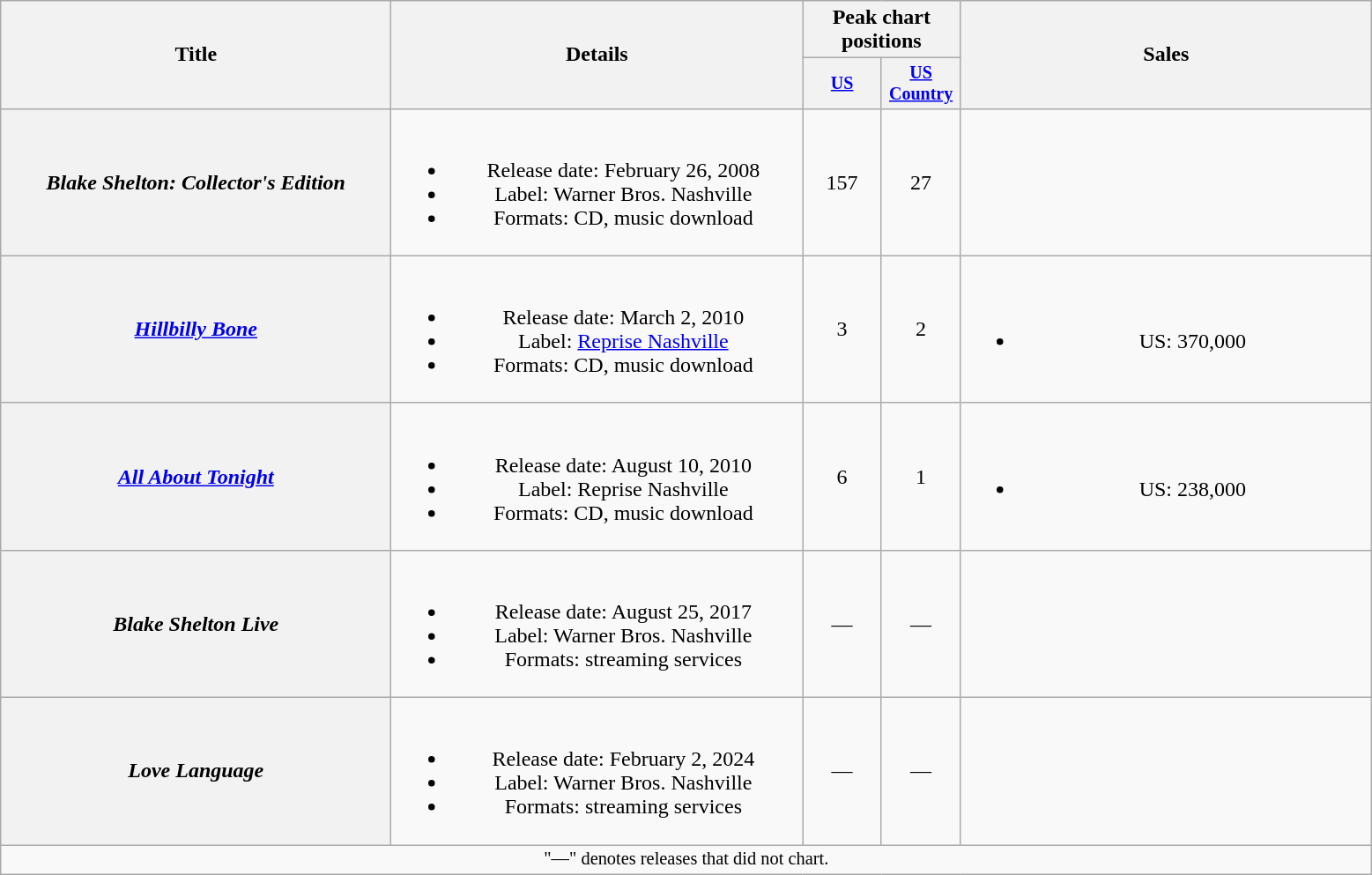<table class="wikitable plainrowheaders" style="text-align:center;">
<tr>
<th rowspan="2" style="width:18em;">Title</th>
<th rowspan="2" style="width:19em;">Details</th>
<th colspan="2">Peak chart<br>positions</th>
<th rowspan="2" style="width:19em;">Sales</th>
</tr>
<tr style="font-size:smaller;">
<th style="width:4em;"><a href='#'>US</a><br></th>
<th style="width:4em;"><a href='#'>US<br>Country</a><br></th>
</tr>
<tr>
<th scope="row"><em>Blake Shelton: Collector's Edition</em></th>
<td><br><ul><li>Release date: February 26, 2008</li><li>Label: Warner Bros. Nashville</li><li>Formats: CD, music download</li></ul></td>
<td>157</td>
<td>27</td>
<td></td>
</tr>
<tr>
<th scope="row"><em><a href='#'>Hillbilly Bone</a></em></th>
<td><br><ul><li>Release date: March 2, 2010</li><li>Label: <a href='#'>Reprise Nashville</a></li><li>Formats: CD, music download</li></ul></td>
<td>3</td>
<td>2</td>
<td><br><ul><li>US: 370,000</li></ul></td>
</tr>
<tr>
<th scope="row"><em><a href='#'>All About Tonight</a></em></th>
<td><br><ul><li>Release date: August 10, 2010</li><li>Label: Reprise Nashville</li><li>Formats: CD, music download</li></ul></td>
<td>6</td>
<td>1</td>
<td><br><ul><li>US: 238,000</li></ul></td>
</tr>
<tr>
<th scope="row"><em>Blake Shelton Live</em></th>
<td><br><ul><li>Release date: August 25, 2017</li><li>Label: Warner Bros. Nashville</li><li>Formats: streaming services</li></ul></td>
<td>—</td>
<td>—</td>
<td></td>
</tr>
<tr>
<th scope="row"><em>Love Language</em></th>
<td><br><ul><li>Release date: February 2, 2024</li><li>Label: Warner Bros. Nashville</li><li>Formats: streaming services</li></ul></td>
<td>—</td>
<td>—</td>
<td></td>
</tr>
<tr>
<td colspan="7" style="font-size:85%">"—" denotes releases that did not chart.</td>
</tr>
</table>
